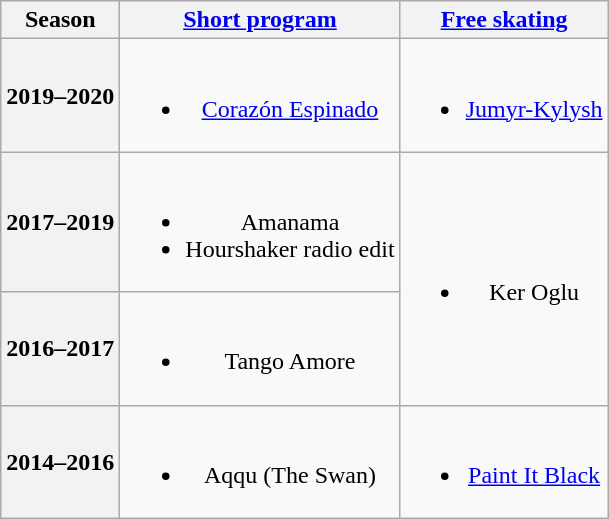<table class=wikitable style=text-align:center>
<tr>
<th>Season</th>
<th><a href='#'>Short program</a></th>
<th><a href='#'>Free skating</a></th>
</tr>
<tr>
<th>2019–2020</th>
<td><br><ul><li><a href='#'>Corazón Espinado</a> <br></li></ul></td>
<td><br><ul><li><a href='#'>Jumyr-Kylysh</a> <br></li></ul></td>
</tr>
<tr>
<th>2017–2019 <br> </th>
<td><br><ul><li>Amanama <br></li><li>Hourshaker radio edit</li></ul></td>
<td rowspan=2><br><ul><li>Ker Oglu <br></li></ul></td>
</tr>
<tr>
<th>2016–2017 <br> </th>
<td><br><ul><li>Tango Amore <br></li></ul></td>
</tr>
<tr>
<th>2014–2016 <br> </th>
<td><br><ul><li>Aqqu (The Swan) <br></li></ul></td>
<td><br><ul><li><a href='#'>Paint It Black</a> <br></li></ul></td>
</tr>
</table>
